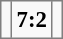<table bgcolor="#f9f9f9" cellpadding="3" cellspacing="0" border="1" style="font-size: 95%; border: gray solid 1px; border-collapse: collapse; background: #f9f9f9;">
<tr>
<td><strong></strong></td>
<td align="center"><strong>7:2</strong></td>
<td></td>
</tr>
</table>
